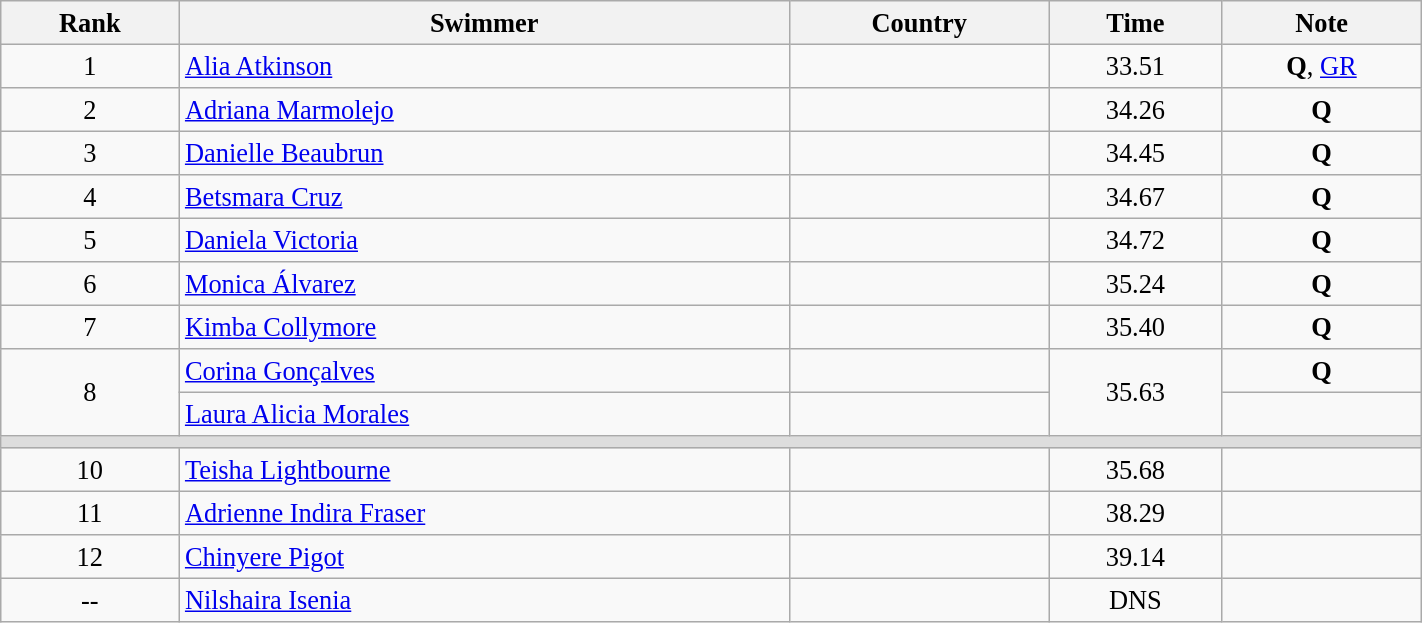<table class="wikitable" style=" text-align:center; font-size:110%;" width="75%">
<tr>
<th>Rank</th>
<th>Swimmer</th>
<th>Country</th>
<th>Time</th>
<th>Note</th>
</tr>
<tr>
<td>1</td>
<td align=left><a href='#'>Alia Atkinson</a></td>
<td align=left></td>
<td>33.51</td>
<td><strong>Q</strong>, <a href='#'>GR</a></td>
</tr>
<tr>
<td>2</td>
<td align=left><a href='#'>Adriana Marmolejo</a></td>
<td align=left></td>
<td>34.26</td>
<td><strong>Q</strong></td>
</tr>
<tr>
<td>3</td>
<td align=left><a href='#'>Danielle Beaubrun</a></td>
<td align=left></td>
<td>34.45</td>
<td><strong>Q</strong></td>
</tr>
<tr>
<td>4</td>
<td align=left><a href='#'>Betsmara Cruz</a></td>
<td align=left></td>
<td>34.67</td>
<td><strong>Q</strong></td>
</tr>
<tr>
<td>5</td>
<td align=left><a href='#'>Daniela Victoria</a></td>
<td align=left></td>
<td>34.72</td>
<td><strong>Q</strong></td>
</tr>
<tr>
<td>6</td>
<td align=left><a href='#'>Monica Álvarez</a></td>
<td align=left></td>
<td>35.24</td>
<td><strong>Q</strong></td>
</tr>
<tr>
<td>7</td>
<td align=left><a href='#'>Kimba Collymore</a></td>
<td align=left></td>
<td>35.40</td>
<td><strong>Q</strong></td>
</tr>
<tr>
<td rowspan=2>8</td>
<td align=left><a href='#'>Corina Gonçalves</a></td>
<td align=left></td>
<td rowspan=2>35.63</td>
<td><strong>Q</strong></td>
</tr>
<tr>
<td align=left><a href='#'>Laura Alicia Morales</a></td>
<td align=left></td>
<td></td>
</tr>
<tr bgcolor=#DDDDDD>
<td colspan=5></td>
</tr>
<tr>
<td>10</td>
<td align=left><a href='#'>Teisha Lightbourne</a></td>
<td align=left></td>
<td>35.68</td>
<td></td>
</tr>
<tr>
<td>11</td>
<td align=left><a href='#'>Adrienne Indira Fraser</a></td>
<td align=left></td>
<td>38.29</td>
<td></td>
</tr>
<tr>
<td>12</td>
<td align=left><a href='#'>Chinyere Pigot</a></td>
<td align=left></td>
<td>39.14</td>
<td></td>
</tr>
<tr>
<td>--</td>
<td align=left><a href='#'>Nilshaira Isenia</a></td>
<td align=left></td>
<td>DNS</td>
<td></td>
</tr>
</table>
